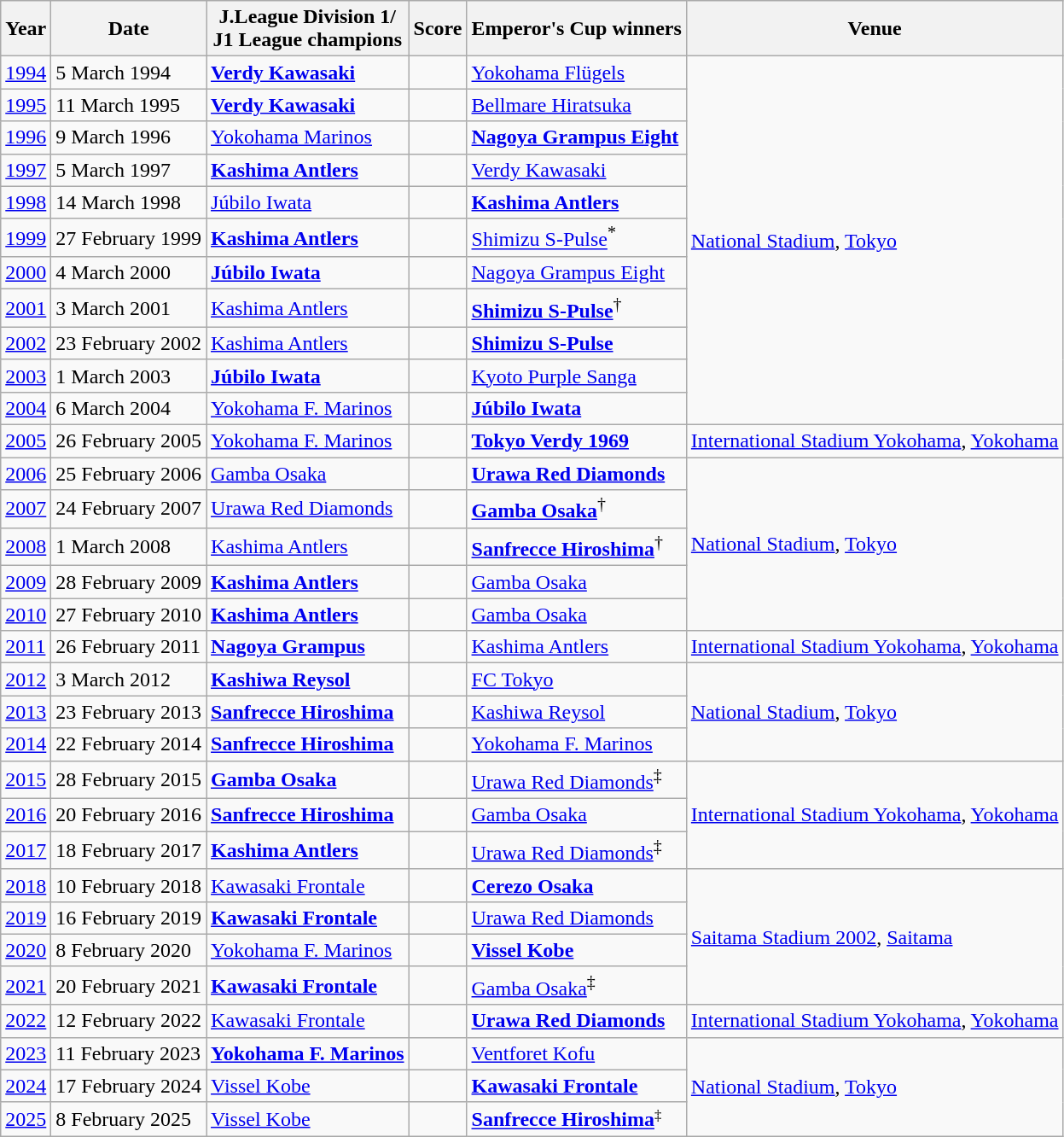<table class="wikitable">
<tr>
<th>Year</th>
<th>Date</th>
<th>J.League Division 1/<br>J1 League champions</th>
<th>Score</th>
<th>Emperor's Cup winners</th>
<th>Venue</th>
</tr>
<tr>
<td><a href='#'>1994</a></td>
<td>5 March 1994</td>
<td><strong><a href='#'>Verdy Kawasaki</a></strong></td>
<td></td>
<td><a href='#'>Yokohama Flügels</a></td>
<td rowspan="11"><a href='#'>National Stadium</a>, <a href='#'>Tokyo</a></td>
</tr>
<tr>
<td><a href='#'>1995</a></td>
<td>11 March 1995</td>
<td><strong><a href='#'>Verdy Kawasaki</a></strong></td>
<td></td>
<td><a href='#'>Bellmare Hiratsuka</a></td>
</tr>
<tr>
<td><a href='#'>1996</a></td>
<td>9 March 1996</td>
<td><a href='#'>Yokohama Marinos</a></td>
<td></td>
<td><strong><a href='#'>Nagoya Grampus Eight</a></strong></td>
</tr>
<tr>
<td><a href='#'>1997</a></td>
<td>5 March 1997</td>
<td><strong><a href='#'>Kashima Antlers</a></strong></td>
<td></td>
<td><a href='#'>Verdy Kawasaki</a></td>
</tr>
<tr>
<td><a href='#'>1998</a></td>
<td>14 March 1998</td>
<td><a href='#'>Júbilo Iwata</a></td>
<td></td>
<td><strong><a href='#'>Kashima Antlers</a></strong></td>
</tr>
<tr>
<td><a href='#'>1999</a></td>
<td>27 February 1999</td>
<td><strong><a href='#'>Kashima Antlers</a></strong></td>
<td></td>
<td><a href='#'>Shimizu S-Pulse</a><sup>*</sup></td>
</tr>
<tr>
<td><a href='#'>2000</a></td>
<td>4 March 2000</td>
<td><strong><a href='#'>Júbilo Iwata</a></strong></td>
<td></td>
<td><a href='#'>Nagoya Grampus Eight</a></td>
</tr>
<tr>
<td><a href='#'>2001</a></td>
<td>3 March 2001</td>
<td><a href='#'>Kashima Antlers</a></td>
<td></td>
<td><strong><a href='#'>Shimizu S-Pulse</a></strong><sup>†</sup></td>
</tr>
<tr>
<td><a href='#'>2002</a></td>
<td>23 February 2002</td>
<td><a href='#'>Kashima Antlers</a></td>
<td></td>
<td><strong><a href='#'>Shimizu S-Pulse</a></strong></td>
</tr>
<tr>
<td><a href='#'>2003</a></td>
<td>1 March 2003</td>
<td><strong><a href='#'>Júbilo Iwata</a></strong></td>
<td></td>
<td><a href='#'>Kyoto Purple Sanga</a></td>
</tr>
<tr>
<td><a href='#'>2004</a></td>
<td>6 March 2004</td>
<td><a href='#'>Yokohama F. Marinos</a></td>
<td></td>
<td><strong><a href='#'>Júbilo Iwata</a></strong></td>
</tr>
<tr>
<td><a href='#'>2005</a></td>
<td>26 February 2005</td>
<td><a href='#'>Yokohama F. Marinos</a></td>
<td></td>
<td><strong><a href='#'>Tokyo Verdy 1969</a></strong></td>
<td><a href='#'>International Stadium Yokohama</a>, <a href='#'>Yokohama</a></td>
</tr>
<tr>
<td><a href='#'>2006</a></td>
<td>25 February 2006</td>
<td><a href='#'>Gamba Osaka</a></td>
<td></td>
<td><strong><a href='#'>Urawa Red Diamonds</a></strong></td>
<td rowspan="5"><a href='#'>National Stadium</a>, <a href='#'>Tokyo</a></td>
</tr>
<tr>
<td><a href='#'>2007</a></td>
<td>24 February 2007</td>
<td><a href='#'>Urawa Red Diamonds</a></td>
<td></td>
<td><strong><a href='#'>Gamba Osaka</a></strong><sup>†</sup></td>
</tr>
<tr>
<td><a href='#'>2008</a></td>
<td>1 March 2008</td>
<td><a href='#'>Kashima Antlers</a></td>
<td></td>
<td><strong><a href='#'>Sanfrecce Hiroshima</a></strong><sup>†</sup></td>
</tr>
<tr>
<td><a href='#'>2009</a></td>
<td>28 February 2009</td>
<td><strong><a href='#'>Kashima Antlers</a></strong></td>
<td></td>
<td><a href='#'>Gamba Osaka</a></td>
</tr>
<tr>
<td><a href='#'>2010</a></td>
<td>27 February 2010</td>
<td><strong><a href='#'>Kashima Antlers</a></strong></td>
<td></td>
<td><a href='#'>Gamba Osaka</a></td>
</tr>
<tr>
<td><a href='#'>2011</a></td>
<td>26 February 2011</td>
<td><strong><a href='#'>Nagoya Grampus</a></strong></td>
<td></td>
<td><a href='#'>Kashima Antlers</a></td>
<td><a href='#'>International Stadium Yokohama</a>, <a href='#'>Yokohama</a></td>
</tr>
<tr>
<td><a href='#'>2012</a></td>
<td>3 March 2012</td>
<td><strong><a href='#'>Kashiwa Reysol</a></strong></td>
<td></td>
<td><a href='#'>FC Tokyo</a></td>
<td rowspan="3"><a href='#'>National Stadium</a>, <a href='#'>Tokyo</a></td>
</tr>
<tr>
<td><a href='#'>2013</a></td>
<td>23 February 2013</td>
<td><strong><a href='#'>Sanfrecce Hiroshima</a></strong></td>
<td></td>
<td><a href='#'>Kashiwa Reysol</a></td>
</tr>
<tr>
<td><a href='#'>2014</a></td>
<td>22 February 2014</td>
<td><strong><a href='#'>Sanfrecce Hiroshima</a></strong></td>
<td></td>
<td><a href='#'>Yokohama F. Marinos</a></td>
</tr>
<tr>
<td><a href='#'>2015</a></td>
<td>28 February 2015</td>
<td><strong><a href='#'>Gamba Osaka</a></strong></td>
<td></td>
<td><a href='#'>Urawa Red Diamonds</a><sup>‡</sup></td>
<td rowspan="3"><a href='#'>International Stadium Yokohama</a>, <a href='#'>Yokohama</a></td>
</tr>
<tr>
<td><a href='#'>2016</a></td>
<td>20 February 2016</td>
<td><strong><a href='#'>Sanfrecce Hiroshima</a></strong></td>
<td></td>
<td><a href='#'>Gamba Osaka</a></td>
</tr>
<tr>
<td><a href='#'>2017</a></td>
<td>18 February 2017</td>
<td><strong><a href='#'>Kashima Antlers</a></strong></td>
<td></td>
<td><a href='#'>Urawa Red Diamonds</a><sup>‡</sup></td>
</tr>
<tr>
<td><a href='#'>2018</a></td>
<td>10 February 2018</td>
<td><a href='#'>Kawasaki Frontale</a></td>
<td></td>
<td><strong><a href='#'>Cerezo Osaka</a></strong></td>
<td rowspan="4"><a href='#'>Saitama Stadium 2002</a>, <a href='#'>Saitama</a></td>
</tr>
<tr>
<td><a href='#'>2019</a></td>
<td>16 February 2019</td>
<td><strong><a href='#'>Kawasaki Frontale</a></strong></td>
<td></td>
<td><a href='#'>Urawa Red Diamonds</a></td>
</tr>
<tr>
<td><a href='#'>2020</a></td>
<td>8 February 2020</td>
<td><a href='#'>Yokohama F. Marinos</a></td>
<td></td>
<td><strong><a href='#'>Vissel Kobe</a></strong></td>
</tr>
<tr>
<td><a href='#'>2021</a></td>
<td>20 February 2021</td>
<td><strong><a href='#'>Kawasaki Frontale</a></strong></td>
<td></td>
<td><a href='#'>Gamba Osaka</a><sup>‡</sup></td>
</tr>
<tr>
<td><a href='#'>2022</a></td>
<td>12 February 2022</td>
<td><a href='#'>Kawasaki Frontale</a></td>
<td></td>
<td><strong><a href='#'>Urawa Red Diamonds</a></strong></td>
<td><a href='#'>International Stadium Yokohama</a>, <a href='#'>Yokohama</a></td>
</tr>
<tr>
<td><a href='#'>2023</a></td>
<td>11 February 2023</td>
<td><strong><a href='#'>Yokohama F. Marinos</a></strong></td>
<td></td>
<td><a href='#'>Ventforet Kofu</a></td>
<td rowspan="3"><a href='#'>National Stadium</a>, <a href='#'>Tokyo</a></td>
</tr>
<tr>
<td><a href='#'>2024</a></td>
<td>17 February 2024</td>
<td><a href='#'>Vissel Kobe</a></td>
<td></td>
<td><strong><a href='#'>Kawasaki Frontale</a></strong></td>
</tr>
<tr>
<td><a href='#'>2025</a></td>
<td>8 February 2025</td>
<td><a href='#'>Vissel Kobe</a></td>
<td></td>
<td><strong><a href='#'>Sanfrecce Hiroshima</a></strong><small><sup>‡</sup></small></td>
</tr>
</table>
